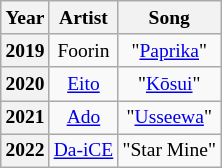<table class="wikitable mw-collapsible mw-collapsed" style="font-size:small; text-align:center">
<tr>
<th>Year</th>
<th>Artist</th>
<th>Song</th>
</tr>
<tr>
<th>2019</th>
<td>Foorin</td>
<td>"<a href='#'>Paprika</a>"</td>
</tr>
<tr>
<th>2020</th>
<td><a href='#'>Eito</a></td>
<td>"<a href='#'>Kōsui</a>"</td>
</tr>
<tr>
<th>2021</th>
<td><a href='#'>Ado</a></td>
<td>"<a href='#'>Usseewa</a>"</td>
</tr>
<tr>
<th>2022</th>
<td><a href='#'>Da-iCE</a></td>
<td>"Star Mine"</td>
</tr>
</table>
